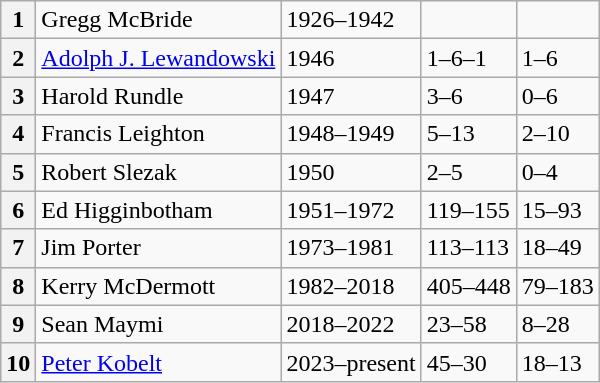<table class=wikitable>
<tr>
<th>1</th>
<td>Gregg McBride</td>
<td>1926–1942</td>
<td> </td>
<td> </td>
</tr>
<tr>
<th>2</th>
<td><a href='#'>Adolph J. Lewandowski</a></td>
<td>1946</td>
<td>1–6–1 </td>
<td>1–6 </td>
</tr>
<tr>
<th>3</th>
<td>Harold Rundle</td>
<td>1947</td>
<td>3–6 </td>
<td>0–6 </td>
</tr>
<tr>
<th>4</th>
<td>Francis Leighton</td>
<td>1948–1949</td>
<td>5–13 </td>
<td>2–10 </td>
</tr>
<tr>
<th>5</th>
<td>Robert Slezak</td>
<td>1950</td>
<td>2–5 </td>
<td>0–4 </td>
</tr>
<tr>
<th>6</th>
<td>Ed Higginbotham</td>
<td>1951–1972</td>
<td>119–155 </td>
<td>15–93 </td>
</tr>
<tr>
<th>7</th>
<td>Jim Porter</td>
<td>1973–1981</td>
<td>113–113 </td>
<td>18–49 </td>
</tr>
<tr>
<th>8</th>
<td>Kerry McDermott</td>
<td>1982–2018</td>
<td>405–448 </td>
<td>79–183 </td>
</tr>
<tr>
<th>9</th>
<td>Sean Maymi</td>
<td>2018–2022</td>
<td>23–58 </td>
<td>8–28 </td>
</tr>
<tr>
<th>10</th>
<td><a href='#'>Peter Kobelt</a></td>
<td>2023–present</td>
<td>45–30 </td>
<td>18–13 </td>
</tr>
</table>
